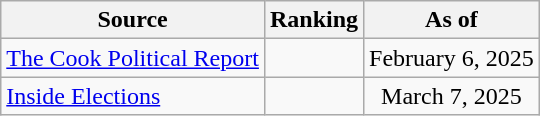<table class="wikitable" style="text-align:center">
<tr>
<th>Source</th>
<th>Ranking</th>
<th>As of</th>
</tr>
<tr>
<td align=left><a href='#'>The Cook Political Report</a></td>
<td></td>
<td>February 6, 2025</td>
</tr>
<tr>
<td align=left><a href='#'>Inside Elections</a></td>
<td></td>
<td>March 7, 2025</td>
</tr>
</table>
